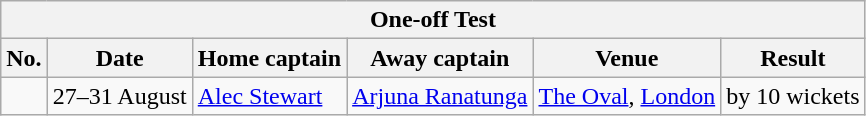<table class="wikitable">
<tr>
<th colspan="9">One-off Test</th>
</tr>
<tr>
<th>No.</th>
<th>Date</th>
<th>Home captain</th>
<th>Away captain</th>
<th>Venue</th>
<th>Result</th>
</tr>
<tr>
<td></td>
<td>27–31 August</td>
<td><a href='#'>Alec Stewart</a></td>
<td><a href='#'>Arjuna Ranatunga</a></td>
<td><a href='#'>The Oval</a>, <a href='#'>London</a></td>
<td> by 10 wickets</td>
</tr>
</table>
